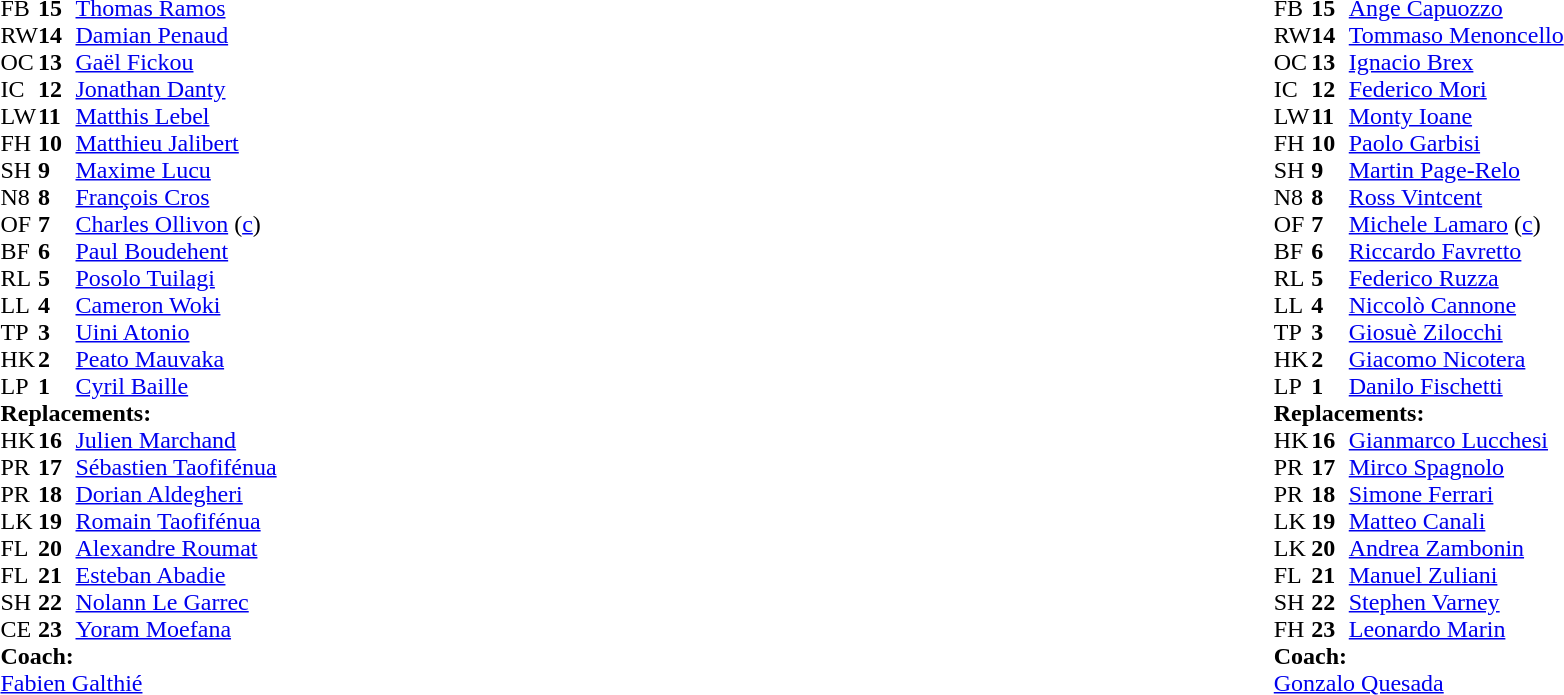<table style="width:100%">
<tr>
<td style="vertical-align:top; width:50%"><br><table cellspacing="0" cellpadding="0">
<tr>
<th width="25"></th>
<th width="25"></th>
</tr>
<tr>
<td>FB</td>
<td><strong>15</strong></td>
<td><a href='#'>Thomas Ramos</a></td>
</tr>
<tr>
<td>RW</td>
<td><strong>14</strong></td>
<td><a href='#'>Damian Penaud</a></td>
</tr>
<tr>
<td>OC</td>
<td><strong>13</strong></td>
<td><a href='#'>Gaël Fickou</a></td>
</tr>
<tr>
<td>IC</td>
<td><strong>12</strong></td>
<td><a href='#'>Jonathan Danty</a></td>
<td></td>
</tr>
<tr>
<td>LW</td>
<td><strong>11</strong></td>
<td><a href='#'>Matthis Lebel</a></td>
</tr>
<tr>
<td>FH</td>
<td><strong>10</strong></td>
<td><a href='#'>Matthieu Jalibert</a></td>
<td></td>
<td></td>
</tr>
<tr>
<td>SH</td>
<td><strong>9</strong></td>
<td><a href='#'>Maxime Lucu</a></td>
<td></td>
<td></td>
</tr>
<tr>
<td>N8</td>
<td><strong>8</strong></td>
<td><a href='#'>François Cros</a></td>
</tr>
<tr>
<td>OF</td>
<td><strong>7</strong></td>
<td><a href='#'>Charles Ollivon</a> (<a href='#'>c</a>)</td>
<td></td>
<td></td>
</tr>
<tr>
<td>BF</td>
<td><strong>6</strong></td>
<td><a href='#'>Paul Boudehent</a></td>
</tr>
<tr>
<td>RL</td>
<td><strong>5</strong></td>
<td><a href='#'>Posolo Tuilagi</a></td>
<td></td>
<td></td>
</tr>
<tr>
<td>LL</td>
<td><strong>4</strong></td>
<td><a href='#'>Cameron Woki</a></td>
<td></td>
<td></td>
</tr>
<tr>
<td>TP</td>
<td><strong>3</strong></td>
<td><a href='#'>Uini Atonio</a></td>
<td></td>
<td></td>
</tr>
<tr>
<td>HK</td>
<td><strong>2</strong></td>
<td><a href='#'>Peato Mauvaka</a></td>
<td></td>
<td></td>
</tr>
<tr>
<td>LP</td>
<td><strong>1</strong></td>
<td><a href='#'>Cyril Baille</a></td>
<td></td>
<td></td>
</tr>
<tr>
<td colspan="3"><strong>Replacements:</strong></td>
</tr>
<tr>
<td>HK</td>
<td><strong>16</strong></td>
<td><a href='#'>Julien Marchand</a></td>
<td></td>
<td></td>
</tr>
<tr>
<td>PR</td>
<td><strong>17</strong></td>
<td><a href='#'>Sébastien Taofifénua</a></td>
<td></td>
<td></td>
</tr>
<tr>
<td>PR</td>
<td><strong>18</strong></td>
<td><a href='#'>Dorian Aldegheri</a></td>
<td></td>
<td></td>
</tr>
<tr>
<td>LK</td>
<td><strong>19</strong></td>
<td><a href='#'>Romain Taofifénua</a></td>
<td></td>
<td></td>
</tr>
<tr>
<td>FL</td>
<td><strong>20</strong></td>
<td><a href='#'>Alexandre Roumat</a></td>
<td></td>
<td></td>
</tr>
<tr>
<td>FL</td>
<td><strong>21</strong></td>
<td><a href='#'>Esteban Abadie</a></td>
<td></td>
<td></td>
</tr>
<tr>
<td>SH</td>
<td><strong>22</strong></td>
<td><a href='#'>Nolann Le Garrec</a></td>
<td></td>
<td></td>
</tr>
<tr>
<td>CE</td>
<td><strong>23</strong></td>
<td><a href='#'>Yoram Moefana</a></td>
<td></td>
<td></td>
</tr>
<tr>
<td colspan="3"><strong>Coach:</strong></td>
</tr>
<tr>
<td colspan="3"><a href='#'>Fabien Galthié</a></td>
</tr>
</table>
</td>
<td style="vertical-align:top"></td>
<td style="vertical-align:top; width:50%"><br><table cellspacing="0" cellpadding="0" style="margin:auto">
<tr>
<th width="25"></th>
<th width="25"></th>
</tr>
<tr>
<td>FB</td>
<td><strong>15</strong></td>
<td><a href='#'>Ange Capuozzo</a></td>
</tr>
<tr>
<td>RW</td>
<td><strong>14</strong></td>
<td><a href='#'>Tommaso Menoncello</a></td>
</tr>
<tr>
<td>OC</td>
<td><strong>13</strong></td>
<td><a href='#'>Ignacio Brex</a></td>
</tr>
<tr>
<td>IC</td>
<td><strong>12</strong></td>
<td><a href='#'>Federico Mori</a></td>
<td></td>
<td></td>
</tr>
<tr>
<td>LW</td>
<td><strong>11</strong></td>
<td><a href='#'>Monty Ioane</a></td>
</tr>
<tr>
<td>FH</td>
<td><strong>10</strong></td>
<td><a href='#'>Paolo Garbisi</a></td>
</tr>
<tr>
<td>SH</td>
<td><strong>9</strong></td>
<td><a href='#'>Martin Page-Relo</a></td>
<td></td>
<td></td>
</tr>
<tr>
<td>N8</td>
<td><strong>8</strong></td>
<td><a href='#'>Ross Vintcent</a></td>
</tr>
<tr>
<td>OF</td>
<td><strong>7</strong></td>
<td><a href='#'>Michele Lamaro</a> (<a href='#'>c</a>)</td>
</tr>
<tr>
<td>BF</td>
<td><strong>6</strong></td>
<td><a href='#'>Riccardo Favretto</a></td>
<td></td>
<td></td>
</tr>
<tr>
<td>RL</td>
<td><strong>5</strong></td>
<td><a href='#'>Federico Ruzza</a></td>
<td></td>
<td></td>
</tr>
<tr>
<td>LL</td>
<td><strong>4</strong></td>
<td><a href='#'>Niccolò Cannone</a></td>
</tr>
<tr>
<td>TP</td>
<td><strong>3</strong></td>
<td><a href='#'>Giosuè Zilocchi</a></td>
<td></td>
<td></td>
</tr>
<tr>
<td>HK</td>
<td><strong>2</strong></td>
<td><a href='#'>Giacomo Nicotera</a></td>
<td></td>
<td></td>
</tr>
<tr>
<td>LP</td>
<td><strong>1</strong></td>
<td><a href='#'>Danilo Fischetti</a></td>
<td></td>
<td></td>
</tr>
<tr>
<td colspan="3"><strong>Replacements:</strong></td>
</tr>
<tr>
<td>HK</td>
<td><strong>16</strong></td>
<td><a href='#'>Gianmarco Lucchesi</a></td>
<td></td>
<td></td>
</tr>
<tr>
<td>PR</td>
<td><strong>17</strong></td>
<td><a href='#'>Mirco Spagnolo</a></td>
<td></td>
<td></td>
</tr>
<tr>
<td>PR</td>
<td><strong>18</strong></td>
<td><a href='#'>Simone Ferrari</a></td>
<td></td>
<td></td>
</tr>
<tr>
<td>LK</td>
<td><strong>19</strong></td>
<td><a href='#'>Matteo Canali</a></td>
</tr>
<tr>
<td>LK</td>
<td><strong>20</strong></td>
<td><a href='#'>Andrea Zambonin</a></td>
<td></td>
<td></td>
</tr>
<tr>
<td>FL</td>
<td><strong>21</strong></td>
<td><a href='#'>Manuel Zuliani</a></td>
<td></td>
<td></td>
</tr>
<tr>
<td>SH</td>
<td><strong>22</strong></td>
<td><a href='#'>Stephen Varney</a></td>
<td></td>
<td></td>
</tr>
<tr>
<td>FH</td>
<td><strong>23</strong></td>
<td><a href='#'>Leonardo Marin</a></td>
<td></td>
<td></td>
</tr>
<tr>
<td colspan="3"><strong>Coach:</strong></td>
</tr>
<tr>
<td colspan="3"><a href='#'>Gonzalo Quesada</a></td>
</tr>
</table>
</td>
</tr>
</table>
